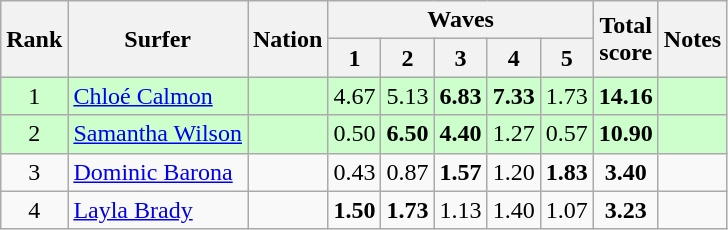<table class="wikitable sortable" style="text-align:center">
<tr>
<th rowspan=2>Rank</th>
<th rowspan=2>Surfer</th>
<th rowspan=2>Nation</th>
<th colspan=5>Waves</th>
<th rowspan=2>Total<br>score</th>
<th rowspan=2>Notes</th>
</tr>
<tr>
<th>1</th>
<th>2</th>
<th>3</th>
<th>4</th>
<th>5</th>
</tr>
<tr bgcolor=ccffcc>
<td>1</td>
<td align=left><a href='#'>Chloé Calmon</a></td>
<td align=left></td>
<td>4.67</td>
<td>5.13</td>
<td><strong>6.83</strong></td>
<td><strong>7.33</strong></td>
<td>1.73</td>
<td><strong>14.16</strong></td>
<td></td>
</tr>
<tr bgcolor=ccffcc>
<td>2</td>
<td align=left><a href='#'>Samantha Wilson</a></td>
<td align=left></td>
<td>0.50</td>
<td><strong>6.50</strong></td>
<td><strong>4.40</strong></td>
<td>1.27</td>
<td>0.57</td>
<td><strong>10.90</strong></td>
<td></td>
</tr>
<tr>
<td>3</td>
<td align=left><a href='#'>Dominic Barona</a></td>
<td align=left></td>
<td>0.43</td>
<td>0.87</td>
<td><strong>1.57</strong></td>
<td>1.20</td>
<td><strong>1.83</strong></td>
<td><strong>3.40</strong></td>
<td></td>
</tr>
<tr>
<td>4</td>
<td align=left><a href='#'>Layla Brady</a></td>
<td align=left></td>
<td><strong>1.50</strong></td>
<td><strong>1.73</strong></td>
<td>1.13</td>
<td>1.40</td>
<td>1.07</td>
<td><strong>3.23</strong></td>
<td></td>
</tr>
</table>
